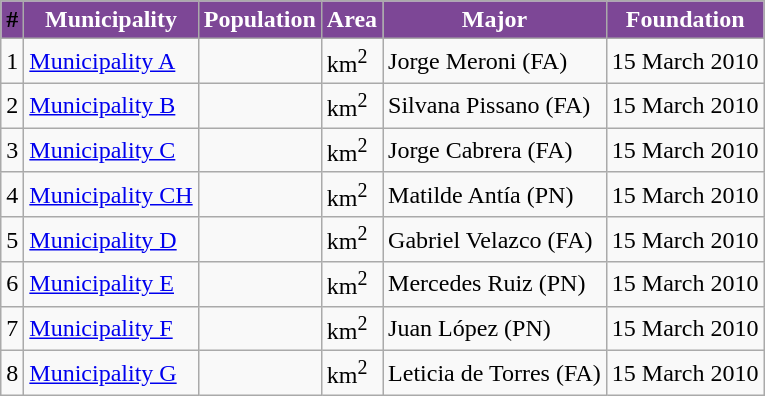<table class="wikitable sortable defaultleft col1center col3right col4right">
<tr>
<th style="background-color:#7d4796" scope=col>#</th>
<th style="color:white;background-color:#7d4796;text-align:center">Municipality</th>
<th style="color:white;background-color:#7d4796;text-align:center">Population</th>
<th style="color:white;background-color:#7d4796;text-align:center">Area</th>
<th style="color:white;background-color:#7d4796;text-align:center">Major </th>
<th style="color:white;background-color:#7d4796;text-align:center">Foundation</th>
</tr>
<tr>
<td>1</td>
<td><a href='#'>Municipality A</a></td>
<td></td>
<td> km<sup>2</sup></td>
<td>Jorge Meroni (FA)</td>
<td>15 March 2010</td>
</tr>
<tr>
<td>2</td>
<td><a href='#'>Municipality B</a></td>
<td></td>
<td> km<sup>2</sup></td>
<td>Silvana Pissano (FA)</td>
<td>15 March 2010</td>
</tr>
<tr>
<td>3</td>
<td><a href='#'>Municipality C</a></td>
<td></td>
<td> km<sup>2</sup></td>
<td>Jorge Cabrera (FA)</td>
<td>15 March 2010</td>
</tr>
<tr>
<td>4</td>
<td><a href='#'>Municipality CH</a></td>
<td></td>
<td> km<sup>2</sup></td>
<td>Matilde Antía (PN)</td>
<td>15 March 2010</td>
</tr>
<tr>
<td>5</td>
<td><a href='#'>Municipality D</a></td>
<td></td>
<td> km<sup>2</sup></td>
<td>Gabriel Velazco (FA)</td>
<td>15 March 2010</td>
</tr>
<tr>
<td>6</td>
<td><a href='#'>Municipality E</a></td>
<td></td>
<td> km<sup>2</sup></td>
<td>Mercedes Ruiz (PN)</td>
<td>15 March 2010</td>
</tr>
<tr>
<td>7</td>
<td><a href='#'>Municipality F</a></td>
<td></td>
<td> km<sup>2</sup></td>
<td>Juan López (PN)</td>
<td>15 March 2010</td>
</tr>
<tr>
<td>8</td>
<td><a href='#'>Municipality G</a></td>
<td></td>
<td> km<sup>2</sup></td>
<td>Leticia de Torres (FA)</td>
<td>15 March 2010</td>
</tr>
</table>
